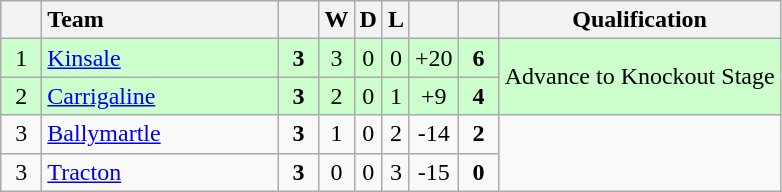<table class="wikitable" style="text-align:center">
<tr>
<th width="20"></th>
<th width="150" style="text-align:left;">Team</th>
<th width="20"></th>
<th>W</th>
<th>D</th>
<th>L</th>
<th width="20"></th>
<th width="20"></th>
<th>Qualification</th>
</tr>
<tr style="background:#ccffcc">
<td>1</td>
<td align="left"> <a href='#'>Kinsale</a></td>
<td><strong>3</strong></td>
<td>3</td>
<td>0</td>
<td>0</td>
<td>+20</td>
<td><strong>6</strong></td>
<td rowspan="2">Advance to Knockout Stage</td>
</tr>
<tr style="background:#ccffcc">
<td>2</td>
<td align="left"> <a href='#'>Carrigaline</a></td>
<td><strong>3</strong></td>
<td>2</td>
<td>0</td>
<td>1</td>
<td>+9</td>
<td><strong>4</strong></td>
</tr>
<tr>
<td>3</td>
<td align="left"> <a href='#'>Ballymartle</a></td>
<td><strong>3</strong></td>
<td>1</td>
<td>0</td>
<td>2</td>
<td>-14</td>
<td><strong>2</strong></td>
<td rowspan="2"></td>
</tr>
<tr>
<td>3</td>
<td align="left"> <a href='#'>Tracton</a></td>
<td><strong>3</strong></td>
<td>0</td>
<td>0</td>
<td>3</td>
<td>-15</td>
<td><strong>0</strong></td>
</tr>
</table>
